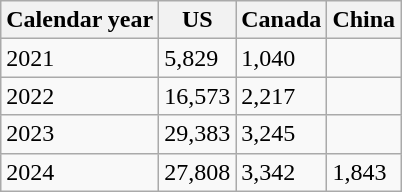<table class="wikitable">
<tr>
<th>Calendar year</th>
<th>US</th>
<th>Canada</th>
<th>China</th>
</tr>
<tr>
<td>2021</td>
<td>5,829</td>
<td>1,040</td>
<td></td>
</tr>
<tr>
<td>2022</td>
<td>16,573</td>
<td>2,217</td>
<td></td>
</tr>
<tr>
<td>2023</td>
<td>29,383</td>
<td>3,245</td>
<td></td>
</tr>
<tr>
<td>2024</td>
<td>27,808</td>
<td>3,342</td>
<td>1,843</td>
</tr>
</table>
